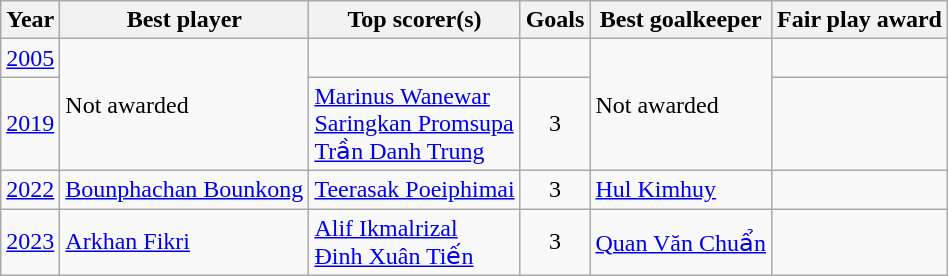<table class="wikitable">
<tr>
<th>Year</th>
<th>Best player</th>
<th>Top scorer(s)</th>
<th>Goals</th>
<th>Best goalkeeper</th>
<th>Fair play award</th>
</tr>
<tr>
<td><a href='#'>2005</a></td>
<td rowspan=2>Not awarded</td>
<td></td>
<td></td>
<td rowspan=2>Not awarded</td>
<td></td>
</tr>
<tr>
<td><a href='#'>2019</a></td>
<td> <a href='#'>Marinus Wanewar</a> <br>  <a href='#'>Saringkan Promsupa</a> <br>  <a href='#'>Trần Danh Trung</a></td>
<td align=center>3</td>
<td></td>
</tr>
<tr>
<td><a href='#'>2022</a></td>
<td> <a href='#'>Bounphachan Bounkong</a></td>
<td> <a href='#'>Teerasak Poeiphimai</a></td>
<td align=center>3</td>
<td> <a href='#'>Hul Kimhuy</a></td>
<td></td>
</tr>
<tr>
<td><a href='#'>2023</a></td>
<td> <a href='#'>Arkhan Fikri</a></td>
<td> <a href='#'>Alif Ikmalrizal</a> <br>  <a href='#'>Đinh Xuân Tiến</a></td>
<td align=center>3</td>
<td> <a href='#'>Quan Văn Chuẩn</a></td>
<td></td>
</tr>
</table>
